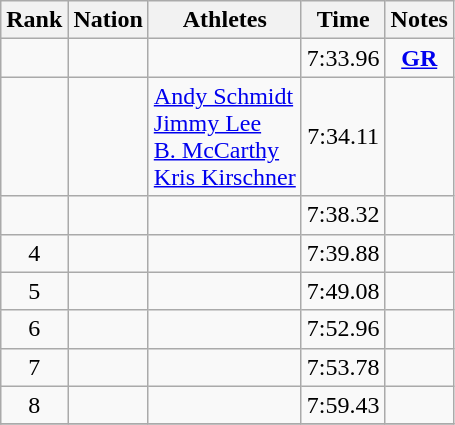<table class="wikitable sortable" style="text-align:center">
<tr>
<th>Rank</th>
<th>Nation</th>
<th>Athletes</th>
<th>Time</th>
<th>Notes</th>
</tr>
<tr>
<td></td>
<td align="left"></td>
<td align="left"></td>
<td>7:33.96</td>
<td><strong><a href='#'>GR</a></strong></td>
</tr>
<tr>
<td></td>
<td align="left"></td>
<td align="left"><a href='#'>Andy Schmidt</a><br><a href='#'>Jimmy Lee</a><br><a href='#'>B. McCarthy</a><br><a href='#'>Kris Kirschner</a></td>
<td>7:34.11</td>
<td></td>
</tr>
<tr>
<td></td>
<td align="left"></td>
<td align="left"></td>
<td>7:38.32</td>
<td></td>
</tr>
<tr>
<td>4</td>
<td align="left"></td>
<td align="left"></td>
<td>7:39.88</td>
<td></td>
</tr>
<tr>
<td>5</td>
<td align="left"></td>
<td align="left"></td>
<td>7:49.08</td>
<td></td>
</tr>
<tr>
<td>6</td>
<td align="left"></td>
<td align="left"></td>
<td>7:52.96</td>
<td></td>
</tr>
<tr>
<td>7</td>
<td align="left"></td>
<td align="left"></td>
<td>7:53.78</td>
<td></td>
</tr>
<tr>
<td>8</td>
<td align="left"></td>
<td align="left"></td>
<td>7:59.43</td>
<td></td>
</tr>
<tr>
</tr>
</table>
